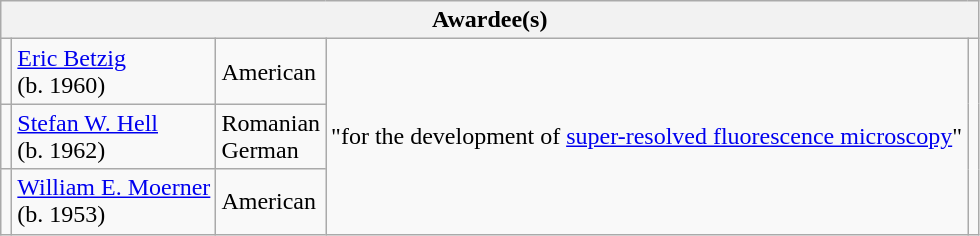<table class="wikitable">
<tr>
<th colspan="5">Awardee(s)</th>
</tr>
<tr>
<td></td>
<td><a href='#'>Eric Betzig</a><br>(b. 1960)</td>
<td> American</td>
<td rowspan="3">"for the development of <a href='#'>super-resolved fluorescence microscopy</a>"</td>
<td rowspan="3"></td>
</tr>
<tr>
<td></td>
<td><a href='#'>Stefan W. Hell</a><br>(b. 1962)</td>
<td> Romanian<br> German</td>
</tr>
<tr>
<td></td>
<td><a href='#'>William E. Moerner</a><br>(b. 1953)</td>
<td> American</td>
</tr>
</table>
